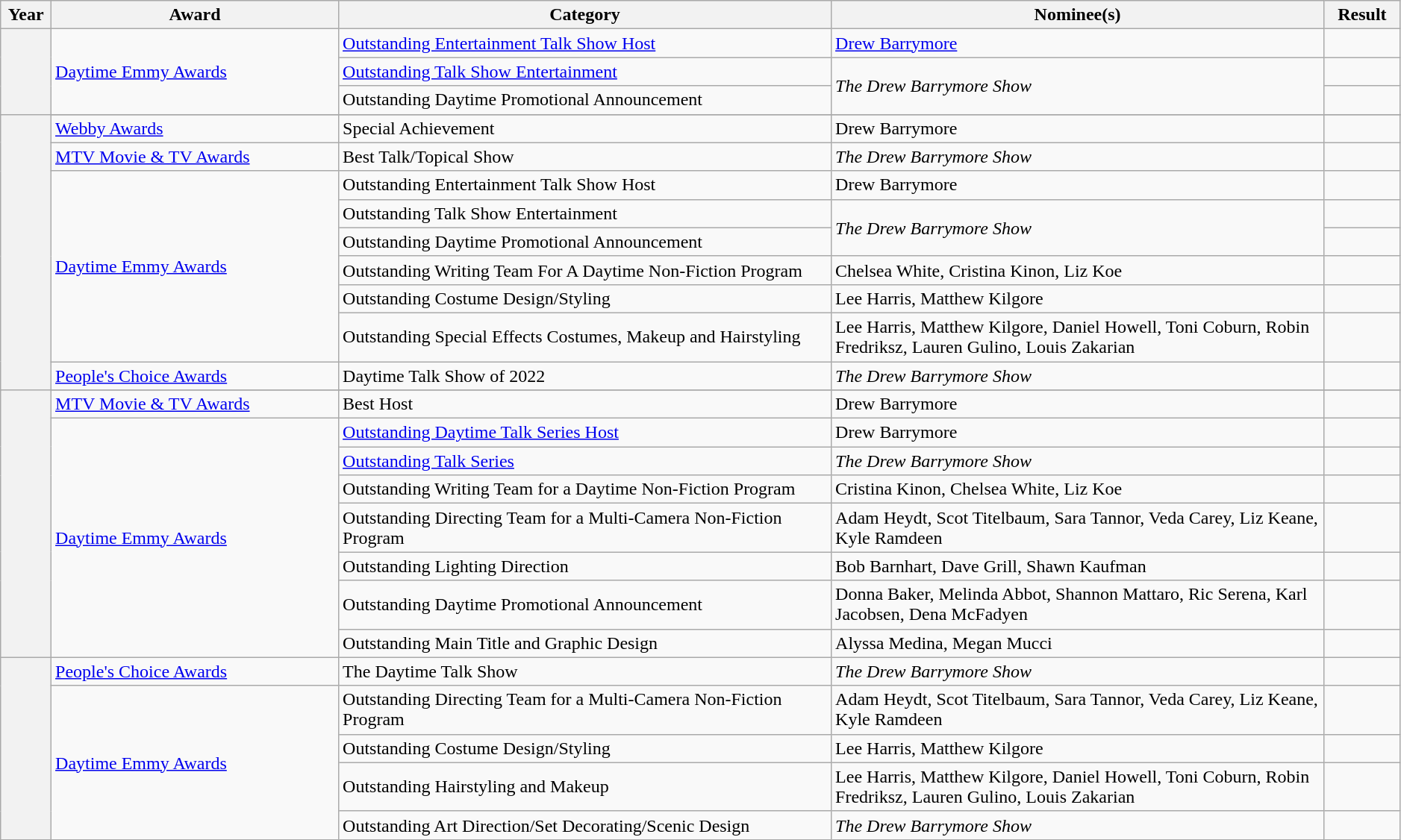<table class="wikitable sortable plainrowheaders" style="width:99%;">
<tr>
<th style="width:1%;">Year</th>
<th style="width:14%;">Award</th>
<th style="width:24%;">Category</th>
<th style="width:24%;">Nominee(s)</th>
<th style="width:3%;">Result</th>
</tr>
<tr>
<th scope="row" rowspan=3></th>
<td rowspan=3><a href='#'>Daytime Emmy Awards</a></td>
<td><a href='#'>Outstanding Entertainment Talk Show Host</a></td>
<td><a href='#'>Drew Barrymore</a></td>
<td></td>
</tr>
<tr>
<td><a href='#'>Outstanding Talk Show Entertainment</a></td>
<td rowspan=2><em>The Drew Barrymore Show</em></td>
<td></td>
</tr>
<tr>
<td>Outstanding Daytime Promotional Announcement</td>
<td></td>
</tr>
<tr>
<th scope="row" rowspan=10></th>
</tr>
<tr>
<td><a href='#'>Webby Awards</a></td>
<td>Special Achievement</td>
<td>Drew Barrymore</td>
<td></td>
</tr>
<tr>
<td><a href='#'>MTV Movie & TV Awards</a></td>
<td>Best Talk/Topical Show</td>
<td><em>The Drew Barrymore Show</em></td>
<td></td>
</tr>
<tr>
<td rowspan=6><a href='#'>Daytime Emmy Awards</a></td>
<td>Outstanding Entertainment Talk Show Host</td>
<td>Drew Barrymore</td>
<td></td>
</tr>
<tr>
<td>Outstanding Talk Show Entertainment</td>
<td rowspan="2"><em>The Drew Barrymore Show</em></td>
<td></td>
</tr>
<tr>
<td>Outstanding Daytime Promotional Announcement</td>
<td></td>
</tr>
<tr>
<td>Outstanding Writing Team For A Daytime Non-Fiction Program</td>
<td>Chelsea White, Cristina Kinon, Liz Koe</td>
<td></td>
</tr>
<tr>
<td>Outstanding Costume Design/Styling</td>
<td>Lee Harris, Matthew Kilgore</td>
<td></td>
</tr>
<tr>
<td>Outstanding Special Effects Costumes, Makeup and Hairstyling</td>
<td>Lee Harris, Matthew Kilgore, Daniel Howell, Toni Coburn, Robin Fredriksz, Lauren Gulino, Louis Zakarian</td>
<td></td>
</tr>
<tr>
<td><a href='#'>People's Choice Awards</a></td>
<td>Daytime Talk Show of 2022</td>
<td><em>The Drew Barrymore Show</em></td>
<td></td>
</tr>
<tr>
<th scope="row" rowspan=9></th>
</tr>
<tr>
<td><a href='#'>MTV Movie & TV Awards</a></td>
<td>Best Host</td>
<td>Drew Barrymore</td>
<td></td>
</tr>
<tr>
<td rowspan=7><a href='#'>Daytime Emmy Awards</a></td>
<td><a href='#'>Outstanding Daytime Talk Series Host</a></td>
<td>Drew Barrymore</td>
<td></td>
</tr>
<tr>
<td><a href='#'>Outstanding Talk Series</a></td>
<td><em>The Drew Barrymore Show</em></td>
<td></td>
</tr>
<tr>
<td>Outstanding Writing Team for a Daytime Non-Fiction Program</td>
<td>Cristina Kinon, Chelsea White, Liz Koe</td>
<td></td>
</tr>
<tr>
<td>Outstanding Directing Team for a Multi-Camera Non-Fiction Program</td>
<td>Adam Heydt, Scot Titelbaum, Sara Tannor, Veda Carey, Liz Keane, Kyle Ramdeen</td>
<td></td>
</tr>
<tr>
<td>Outstanding Lighting Direction</td>
<td>Bob Barnhart, Dave Grill, Shawn Kaufman</td>
<td></td>
</tr>
<tr>
<td>Outstanding Daytime Promotional Announcement</td>
<td>Donna Baker, Melinda Abbot, Shannon Mattaro, Ric Serena, Karl Jacobsen, Dena McFadyen </td>
<td></td>
</tr>
<tr>
<td>Outstanding Main Title and Graphic Design</td>
<td>Alyssa Medina, Megan Mucci</td>
<td></td>
</tr>
<tr>
<th scope="row" rowspan=5></th>
<td><a href='#'>People's Choice Awards</a></td>
<td>The Daytime Talk Show</td>
<td><em>The Drew Barrymore Show</em></td>
<td></td>
</tr>
<tr>
<td rowspan=8><a href='#'>Daytime Emmy Awards</a></td>
<td>Outstanding Directing Team for a Multi-Camera Non-Fiction Program</td>
<td>Adam Heydt, Scot Titelbaum, Sara Tannor, Veda Carey, Liz Keane, Kyle Ramdeen</td>
<td></td>
</tr>
<tr>
<td>Outstanding Costume Design/Styling</td>
<td>Lee Harris, Matthew Kilgore</td>
<td></td>
</tr>
<tr>
<td>Outstanding Hairstyling and Makeup</td>
<td>Lee Harris, Matthew Kilgore, Daniel Howell, Toni Coburn, Robin Fredriksz, Lauren Gulino, Louis Zakarian</td>
<td></td>
</tr>
<tr>
<td>Outstanding Art Direction/Set Decorating/Scenic Design</td>
<td><em>The Drew Barrymore Show</em></td>
<td></td>
</tr>
</table>
